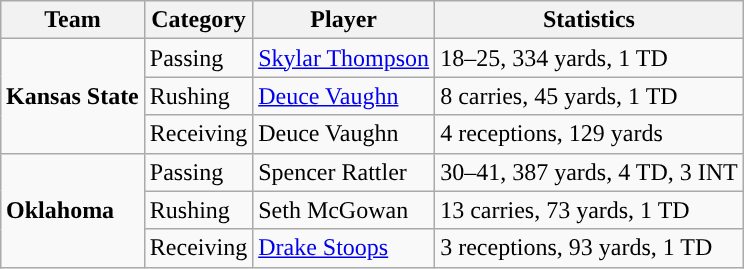<table class="wikitable" style="float: right;">
<tr>
<th>Team</th>
<th>Category</th>
<th>Player</th>
<th>Statistics</th>
</tr>
<tr>
<td rowspan=3><strong>Kansas State</strong></td>
<td>Passing</td>
<td><a href='#'>Skylar Thompson</a></td>
<td>18–25, 334 yards, 1 TD</td>
</tr>
<tr>
<td>Rushing</td>
<td><a href='#'>Deuce Vaughn</a></td>
<td>8 carries, 45 yards, 1 TD</td>
</tr>
<tr>
<td>Receiving</td>
<td>Deuce Vaughn</td>
<td>4 receptions, 129 yards</td>
</tr>
<tr>
<td rowspan=3><strong>Oklahoma</strong></td>
<td>Passing</td>
<td>Spencer Rattler</td>
<td>30–41, 387 yards, 4 TD, 3 INT</td>
</tr>
<tr>
<td>Rushing</td>
<td>Seth McGowan</td>
<td>13 carries, 73 yards, 1 TD</td>
</tr>
<tr>
<td>Receiving</td>
<td><a href='#'>Drake Stoops</a></td>
<td>3 receptions, 93 yards, 1 TD</td>
</tr>
</table>
